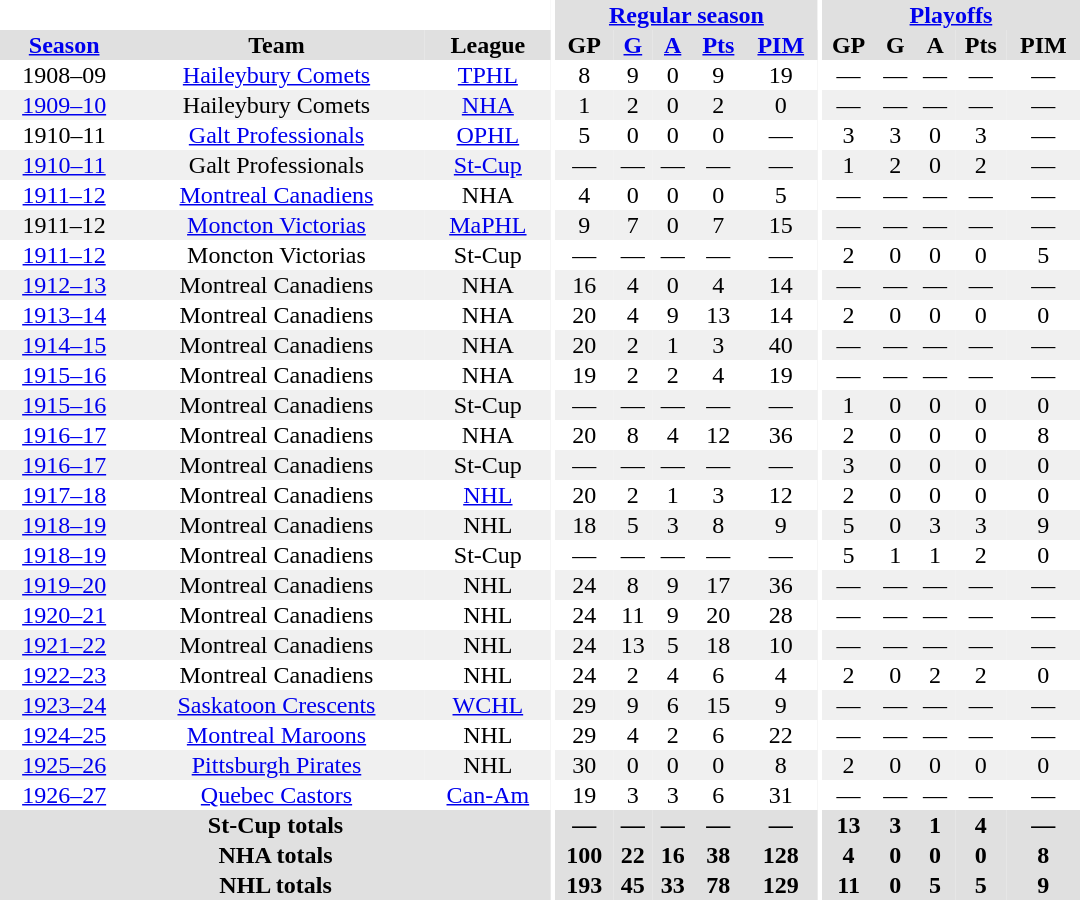<table border="0" cellpadding="1" cellspacing="0" style="text-align:center; width:45em">
<tr bgcolor="#e0e0e0">
<th colspan="3" bgcolor="#ffffff"></th>
<th rowspan="100" bgcolor="#ffffff"></th>
<th colspan="5"><a href='#'>Regular season</a></th>
<th rowspan="100" bgcolor="#ffffff"></th>
<th colspan="5"><a href='#'>Playoffs</a></th>
</tr>
<tr bgcolor="#e0e0e0">
<th><a href='#'>Season</a></th>
<th>Team</th>
<th>League</th>
<th>GP</th>
<th><a href='#'>G</a></th>
<th><a href='#'>A</a></th>
<th><a href='#'>Pts</a></th>
<th><a href='#'>PIM</a></th>
<th>GP</th>
<th>G</th>
<th>A</th>
<th>Pts</th>
<th>PIM</th>
</tr>
<tr>
<td>1908–09</td>
<td><a href='#'>Haileybury Comets</a></td>
<td><a href='#'>TPHL</a></td>
<td>8</td>
<td>9</td>
<td>0</td>
<td>9</td>
<td>19</td>
<td>—</td>
<td>—</td>
<td>—</td>
<td>—</td>
<td>—</td>
</tr>
<tr bgcolor="#f0f0f0">
<td><a href='#'>1909–10</a></td>
<td>Haileybury Comets</td>
<td><a href='#'>NHA</a></td>
<td>1</td>
<td>2</td>
<td>0</td>
<td>2</td>
<td>0</td>
<td>—</td>
<td>—</td>
<td>—</td>
<td>—</td>
<td>—</td>
</tr>
<tr>
<td>1910–11</td>
<td><a href='#'>Galt Professionals</a></td>
<td><a href='#'>OPHL</a></td>
<td>5</td>
<td>0</td>
<td>0</td>
<td>0</td>
<td>—</td>
<td>3</td>
<td>3</td>
<td>0</td>
<td>3</td>
<td>—</td>
</tr>
<tr bgcolor="#f0f0f0">
<td><a href='#'>1910–11</a></td>
<td>Galt Professionals</td>
<td><a href='#'>St-Cup</a></td>
<td>—</td>
<td>—</td>
<td>—</td>
<td>—</td>
<td>—</td>
<td>1</td>
<td>2</td>
<td>0</td>
<td>2</td>
<td>—</td>
</tr>
<tr>
<td><a href='#'>1911–12</a></td>
<td><a href='#'>Montreal Canadiens</a></td>
<td>NHA</td>
<td>4</td>
<td>0</td>
<td>0</td>
<td>0</td>
<td>5</td>
<td>—</td>
<td>—</td>
<td>—</td>
<td>—</td>
<td>—</td>
</tr>
<tr bgcolor="#f0f0f0">
<td>1911–12</td>
<td><a href='#'>Moncton Victorias</a></td>
<td><a href='#'>MaPHL</a></td>
<td>9</td>
<td>7</td>
<td>0</td>
<td>7</td>
<td>15</td>
<td>—</td>
<td>—</td>
<td>—</td>
<td>—</td>
<td>—</td>
</tr>
<tr>
<td><a href='#'>1911–12</a></td>
<td>Moncton Victorias</td>
<td>St-Cup</td>
<td>—</td>
<td>—</td>
<td>—</td>
<td>—</td>
<td>—</td>
<td>2</td>
<td>0</td>
<td>0</td>
<td>0</td>
<td>5</td>
</tr>
<tr bgcolor="#f0f0f0">
<td><a href='#'>1912–13</a></td>
<td>Montreal Canadiens</td>
<td>NHA</td>
<td>16</td>
<td>4</td>
<td>0</td>
<td>4</td>
<td>14</td>
<td>—</td>
<td>—</td>
<td>—</td>
<td>—</td>
<td>—</td>
</tr>
<tr>
<td><a href='#'>1913–14</a></td>
<td>Montreal Canadiens</td>
<td>NHA</td>
<td>20</td>
<td>4</td>
<td>9</td>
<td>13</td>
<td>14</td>
<td>2</td>
<td>0</td>
<td>0</td>
<td>0</td>
<td>0</td>
</tr>
<tr bgcolor="#f0f0f0">
<td><a href='#'>1914–15</a></td>
<td>Montreal Canadiens</td>
<td>NHA</td>
<td>20</td>
<td>2</td>
<td>1</td>
<td>3</td>
<td>40</td>
<td>—</td>
<td>—</td>
<td>—</td>
<td>—</td>
<td>—</td>
</tr>
<tr>
<td><a href='#'>1915–16</a></td>
<td>Montreal Canadiens</td>
<td>NHA</td>
<td>19</td>
<td>2</td>
<td>2</td>
<td>4</td>
<td>19</td>
<td>—</td>
<td>—</td>
<td>—</td>
<td>—</td>
<td>—</td>
</tr>
<tr bgcolor="#f0f0f0">
<td><a href='#'>1915–16</a></td>
<td>Montreal Canadiens</td>
<td>St-Cup</td>
<td>—</td>
<td>—</td>
<td>—</td>
<td>—</td>
<td>—</td>
<td>1</td>
<td>0</td>
<td>0</td>
<td>0</td>
<td>0</td>
</tr>
<tr>
<td><a href='#'>1916–17</a></td>
<td>Montreal Canadiens</td>
<td>NHA</td>
<td>20</td>
<td>8</td>
<td>4</td>
<td>12</td>
<td>36</td>
<td>2</td>
<td>0</td>
<td>0</td>
<td>0</td>
<td>8</td>
</tr>
<tr bgcolor="#f0f0f0">
<td><a href='#'>1916–17</a></td>
<td>Montreal Canadiens</td>
<td>St-Cup</td>
<td>—</td>
<td>—</td>
<td>—</td>
<td>—</td>
<td>—</td>
<td>3</td>
<td>0</td>
<td>0</td>
<td>0</td>
<td>0</td>
</tr>
<tr>
<td><a href='#'>1917–18</a></td>
<td>Montreal Canadiens</td>
<td><a href='#'>NHL</a></td>
<td>20</td>
<td>2</td>
<td>1</td>
<td>3</td>
<td>12</td>
<td>2</td>
<td>0</td>
<td>0</td>
<td>0</td>
<td>0</td>
</tr>
<tr bgcolor="#f0f0f0">
<td><a href='#'>1918–19</a></td>
<td>Montreal Canadiens</td>
<td>NHL</td>
<td>18</td>
<td>5</td>
<td>3</td>
<td>8</td>
<td>9</td>
<td>5</td>
<td>0</td>
<td>3</td>
<td>3</td>
<td>9</td>
</tr>
<tr>
<td><a href='#'>1918–19</a></td>
<td>Montreal Canadiens</td>
<td>St-Cup</td>
<td>—</td>
<td>—</td>
<td>—</td>
<td>—</td>
<td>—</td>
<td>5</td>
<td>1</td>
<td>1</td>
<td>2</td>
<td>0</td>
</tr>
<tr bgcolor="#f0f0f0">
<td><a href='#'>1919–20</a></td>
<td>Montreal Canadiens</td>
<td>NHL</td>
<td>24</td>
<td>8</td>
<td>9</td>
<td>17</td>
<td>36</td>
<td>—</td>
<td>—</td>
<td>—</td>
<td>—</td>
<td>—</td>
</tr>
<tr>
<td><a href='#'>1920–21</a></td>
<td>Montreal Canadiens</td>
<td>NHL</td>
<td>24</td>
<td>11</td>
<td>9</td>
<td>20</td>
<td>28</td>
<td>—</td>
<td>—</td>
<td>—</td>
<td>—</td>
<td>—</td>
</tr>
<tr bgcolor="#f0f0f0">
<td><a href='#'>1921–22</a></td>
<td>Montreal Canadiens</td>
<td>NHL</td>
<td>24</td>
<td>13</td>
<td>5</td>
<td>18</td>
<td>10</td>
<td>—</td>
<td>—</td>
<td>—</td>
<td>—</td>
<td>—</td>
</tr>
<tr>
<td><a href='#'>1922–23</a></td>
<td>Montreal Canadiens</td>
<td>NHL</td>
<td>24</td>
<td>2</td>
<td>4</td>
<td>6</td>
<td>4</td>
<td>2</td>
<td>0</td>
<td>2</td>
<td>2</td>
<td>0</td>
</tr>
<tr bgcolor="#f0f0f0">
<td><a href='#'>1923–24</a></td>
<td><a href='#'>Saskatoon Crescents</a></td>
<td><a href='#'>WCHL</a></td>
<td>29</td>
<td>9</td>
<td>6</td>
<td>15</td>
<td>9</td>
<td>—</td>
<td>—</td>
<td>—</td>
<td>—</td>
<td>—</td>
</tr>
<tr>
<td><a href='#'>1924–25</a></td>
<td><a href='#'>Montreal Maroons</a></td>
<td>NHL</td>
<td>29</td>
<td>4</td>
<td>2</td>
<td>6</td>
<td>22</td>
<td>—</td>
<td>—</td>
<td>—</td>
<td>—</td>
<td>—</td>
</tr>
<tr bgcolor="#f0f0f0">
<td><a href='#'>1925–26</a></td>
<td><a href='#'>Pittsburgh Pirates</a></td>
<td>NHL</td>
<td>30</td>
<td>0</td>
<td>0</td>
<td>0</td>
<td>8</td>
<td>2</td>
<td>0</td>
<td>0</td>
<td>0</td>
<td>0</td>
</tr>
<tr>
<td><a href='#'>1926–27</a></td>
<td><a href='#'>Quebec Castors</a></td>
<td><a href='#'>Can-Am</a></td>
<td>19</td>
<td>3</td>
<td>3</td>
<td>6</td>
<td>31</td>
<td>—</td>
<td>—</td>
<td>—</td>
<td>—</td>
<td>—</td>
</tr>
<tr bgcolor="#e0e0e0">
<th colspan="3">St-Cup totals</th>
<th>—</th>
<th>—</th>
<th>—</th>
<th>—</th>
<th>—</th>
<th>13</th>
<th>3</th>
<th>1</th>
<th>4</th>
<th>—</th>
</tr>
<tr bgcolor="#e0e0e0">
<th colspan="3">NHA totals</th>
<th>100</th>
<th>22</th>
<th>16</th>
<th>38</th>
<th>128</th>
<th>4</th>
<th>0</th>
<th>0</th>
<th>0</th>
<th>8</th>
</tr>
<tr bgcolor="#e0e0e0">
<th colspan="3">NHL totals</th>
<th>193</th>
<th>45</th>
<th>33</th>
<th>78</th>
<th>129</th>
<th>11</th>
<th>0</th>
<th>5</th>
<th>5</th>
<th>9</th>
</tr>
</table>
